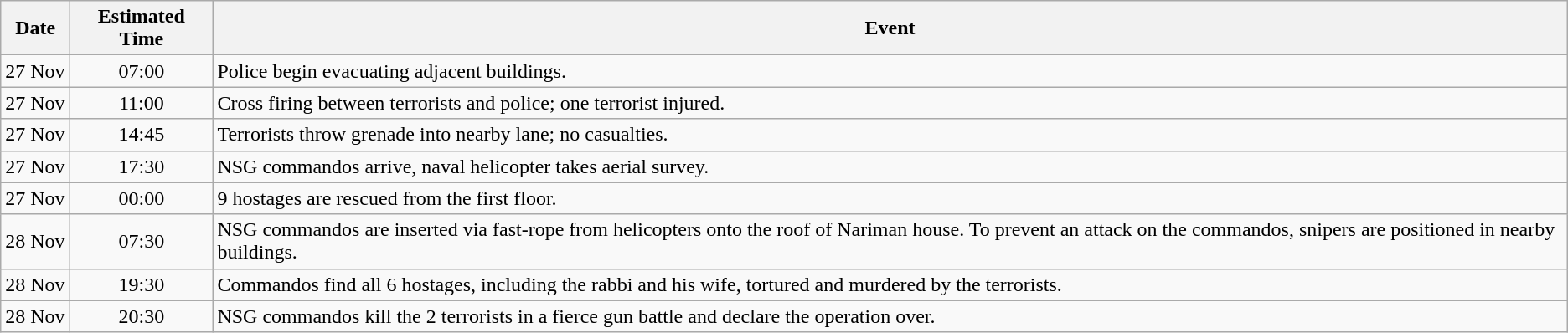<table class="wikitable" border="1">
<tr>
<th>  Date  </th>
<th>Estimated Time</th>
<th>Event</th>
</tr>
<tr>
<td>27 Nov</td>
<td style="text-align: center;">07:00</td>
<td>Police begin evacuating adjacent buildings.</td>
</tr>
<tr>
<td>27 Nov</td>
<td style="text-align: center;">11:00</td>
<td>Cross firing between terrorists and police; one terrorist injured.</td>
</tr>
<tr>
<td>27 Nov</td>
<td style="text-align: center;">14:45</td>
<td>Terrorists throw grenade into nearby lane; no casualties.</td>
</tr>
<tr>
<td>27 Nov</td>
<td style="text-align: center;">17:30</td>
<td>NSG commandos arrive, naval helicopter takes aerial survey.</td>
</tr>
<tr>
<td>27 Nov</td>
<td style="text-align: center;">00:00</td>
<td>9 hostages are rescued from the first floor.</td>
</tr>
<tr>
<td>28 Nov</td>
<td style="text-align: center;">07:30</td>
<td>NSG commandos are inserted via fast-rope from helicopters onto the roof of Nariman house. To prevent an attack on the commandos, snipers are positioned in nearby buildings.</td>
</tr>
<tr>
<td>28 Nov</td>
<td style="text-align: center;">19:30</td>
<td>Commandos find all 6 hostages, including the rabbi and his wife, tortured and murdered by the terrorists.</td>
</tr>
<tr>
<td>28 Nov</td>
<td style="text-align: center;">20:30</td>
<td>NSG commandos kill the 2 terrorists in a fierce gun battle and declare the operation over.</td>
</tr>
</table>
